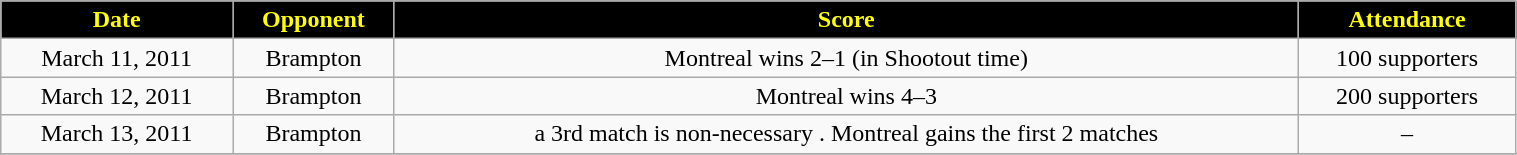<table class="wikitable" width="80%">
<tr align="center"  style="background:black;color:yellow;">
<td><strong>Date</strong></td>
<td><strong>Opponent</strong></td>
<td><strong>Score</strong></td>
<td><strong>Attendance</strong></td>
</tr>
<tr align="center" bgcolor="">
<td>March 11, 2011</td>
<td>Brampton</td>
<td>Montreal wins 2–1 (in Shootout time)</td>
<td>100 supporters</td>
</tr>
<tr align="center" bgcolor="">
<td>March 12, 2011</td>
<td>Brampton</td>
<td>Montreal wins  4–3</td>
<td>200 supporters</td>
</tr>
<tr align="center" bgcolor="">
<td>March 13, 2011</td>
<td>Brampton</td>
<td>a 3rd match is non-necessary . Montreal gains the first 2 matches</td>
<td>–</td>
</tr>
<tr align="center" bgcolor="">
</tr>
</table>
